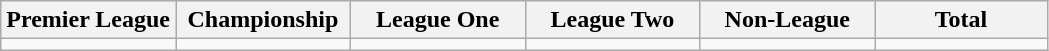<table class="wikitable">
<tr>
<th width="16.7%">Premier League</th>
<th width="16.7%">Championship</th>
<th width="16.7%">League One</th>
<th width="16.7%">League Two</th>
<th width="16.7%">Non-League</th>
<th width="16.7%">Total</th>
</tr>
<tr>
<td></td>
<td></td>
<td></td>
<td></td>
<td></td>
<td></td>
</tr>
</table>
